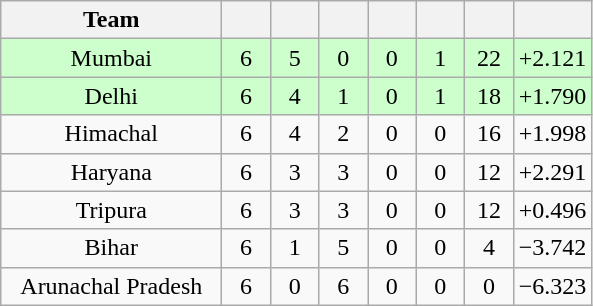<table class="wikitable" style="text-align:center">
<tr>
<th style="width:140px;">Team</th>
<th style="width:25px;"></th>
<th style="width:25px;"></th>
<th style="width:25px;"></th>
<th style="width:25px;"></th>
<th style="width:25px;"></th>
<th style="width:25px;"></th>
<th style="width:40px;"></th>
</tr>
<tr style="background:#cfc;">
<td>Mumbai</td>
<td>6</td>
<td>5</td>
<td>0</td>
<td>0</td>
<td>1</td>
<td>22</td>
<td>+2.121</td>
</tr>
<tr style="background:#cfc;">
<td>Delhi</td>
<td>6</td>
<td>4</td>
<td>1</td>
<td>0</td>
<td>1</td>
<td>18</td>
<td>+1.790</td>
</tr>
<tr>
<td>Himachal</td>
<td>6</td>
<td>4</td>
<td>2</td>
<td>0</td>
<td>0</td>
<td>16</td>
<td>+1.998</td>
</tr>
<tr>
<td>Haryana</td>
<td>6</td>
<td>3</td>
<td>3</td>
<td>0</td>
<td>0</td>
<td>12</td>
<td>+2.291</td>
</tr>
<tr>
<td>Tripura</td>
<td>6</td>
<td>3</td>
<td>3</td>
<td>0</td>
<td>0</td>
<td>12</td>
<td>+0.496</td>
</tr>
<tr>
<td>Bihar</td>
<td>6</td>
<td>1</td>
<td>5</td>
<td>0</td>
<td>0</td>
<td>4</td>
<td>−3.742</td>
</tr>
<tr>
<td>Arunachal Pradesh</td>
<td>6</td>
<td>0</td>
<td>6</td>
<td>0</td>
<td>0</td>
<td>0</td>
<td>−6.323</td>
</tr>
</table>
